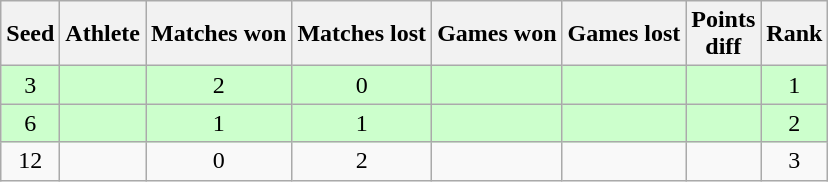<table class="wikitable">
<tr>
<th>Seed</th>
<th>Athlete</th>
<th>Matches won</th>
<th>Matches lost</th>
<th>Games won</th>
<th>Games lost</th>
<th>Points<br>diff</th>
<th>Rank</th>
</tr>
<tr bgcolor="#ccffcc">
<td align="center">3</td>
<td></td>
<td align="center">2</td>
<td align="center">0</td>
<td align="center"></td>
<td align="center"></td>
<td align="center"></td>
<td align="center">1</td>
</tr>
<tr bgcolor="#ccffcc">
<td align="center">6</td>
<td></td>
<td align="center">1</td>
<td align="center">1</td>
<td align="center"></td>
<td align="center"></td>
<td align="center"></td>
<td align="center">2</td>
</tr>
<tr>
<td align="center">12</td>
<td></td>
<td align="center">0</td>
<td align="center">2</td>
<td align="center"></td>
<td align="center"></td>
<td align="center"></td>
<td align="center">3</td>
</tr>
</table>
